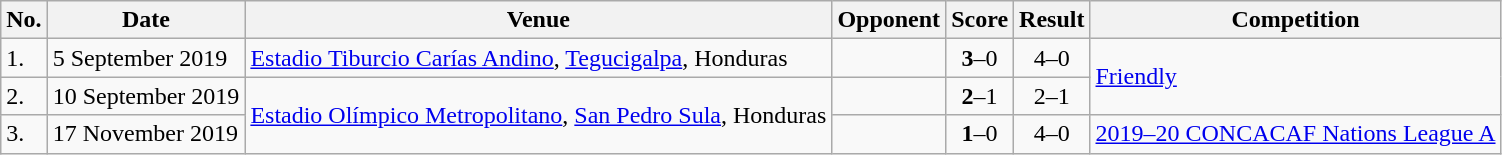<table class="wikitable" style="font-size:100%;">
<tr>
<th>No.</th>
<th>Date</th>
<th>Venue</th>
<th>Opponent</th>
<th>Score</th>
<th>Result</th>
<th>Competition</th>
</tr>
<tr>
<td>1.</td>
<td>5 September 2019</td>
<td><a href='#'>Estadio Tiburcio Carías Andino</a>, <a href='#'>Tegucigalpa</a>, Honduras</td>
<td></td>
<td align=center><strong>3</strong>–0</td>
<td align=center>4–0</td>
<td rowspan=2><a href='#'>Friendly</a></td>
</tr>
<tr>
<td>2.</td>
<td>10 September 2019</td>
<td rowspan=2><a href='#'>Estadio Olímpico Metropolitano</a>, <a href='#'>San Pedro Sula</a>, Honduras</td>
<td></td>
<td align=center><strong>2</strong>–1</td>
<td rowspan=1 align=center>2–1</td>
</tr>
<tr>
<td>3.</td>
<td>17 November 2019</td>
<td></td>
<td align=center><strong>1</strong>–0</td>
<td align=center>4–0</td>
<td><a href='#'>2019–20 CONCACAF Nations League A</a></td>
</tr>
</table>
